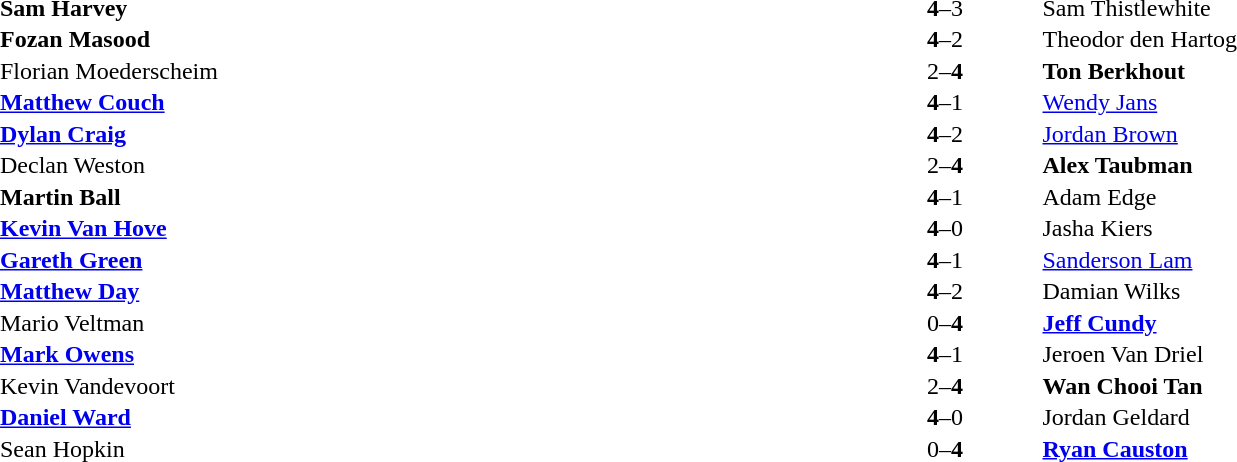<table width="100%" cellspacing="1">
<tr>
<th width=45%></th>
<th width=10%></th>
<th width=45%></th>
</tr>
<tr>
<td> <strong>Sam Harvey</strong></td>
<td align="center"><strong>4</strong>–3</td>
<td> Sam Thistlewhite</td>
</tr>
<tr>
<td> <strong>Fozan Masood</strong></td>
<td align="center"><strong>4</strong>–2</td>
<td> Theodor den Hartog</td>
</tr>
<tr>
<td> Florian Moederscheim</td>
<td align="center">2–<strong>4</strong></td>
<td> <strong>Ton Berkhout</strong></td>
</tr>
<tr>
<td> <strong><a href='#'>Matthew Couch</a></strong></td>
<td align="center"><strong>4</strong>–1</td>
<td> <a href='#'>Wendy Jans</a></td>
</tr>
<tr>
<td> <strong><a href='#'>Dylan Craig</a></strong></td>
<td align="center"><strong>4</strong>–2</td>
<td> <a href='#'>Jordan Brown</a></td>
</tr>
<tr>
<td> Declan Weston</td>
<td align="center">2–<strong>4</strong></td>
<td> <strong>Alex Taubman</strong></td>
</tr>
<tr>
<td> <strong>Martin Ball</strong></td>
<td align="center"><strong>4</strong>–1</td>
<td> Adam Edge</td>
</tr>
<tr>
<td> <strong><a href='#'>Kevin Van Hove</a></strong></td>
<td align="center"><strong>4</strong>–0</td>
<td> Jasha Kiers</td>
</tr>
<tr>
<td> <strong><a href='#'>Gareth Green</a></strong></td>
<td align="center"><strong>4</strong>–1</td>
<td> <a href='#'>Sanderson Lam</a></td>
</tr>
<tr>
<td> <strong><a href='#'>Matthew Day</a></strong></td>
<td align="center"><strong>4</strong>–2</td>
<td> Damian Wilks</td>
</tr>
<tr>
<td> Mario Veltman</td>
<td align="center">0–<strong>4</strong></td>
<td> <strong><a href='#'>Jeff Cundy</a></strong></td>
</tr>
<tr>
<td> <strong><a href='#'>Mark Owens</a></strong></td>
<td align="center"><strong>4</strong>–1</td>
<td> Jeroen Van Driel</td>
</tr>
<tr>
<td> Kevin Vandevoort</td>
<td align="center">2–<strong>4</strong></td>
<td> <strong>Wan Chooi Tan</strong></td>
</tr>
<tr>
<td> <strong><a href='#'>Daniel Ward</a></strong></td>
<td align="center"><strong>4</strong>–0</td>
<td> Jordan Geldard</td>
</tr>
<tr>
<td> Sean Hopkin</td>
<td align="center">0–<strong>4</strong></td>
<td> <strong><a href='#'>Ryan Causton</a></strong></td>
</tr>
</table>
